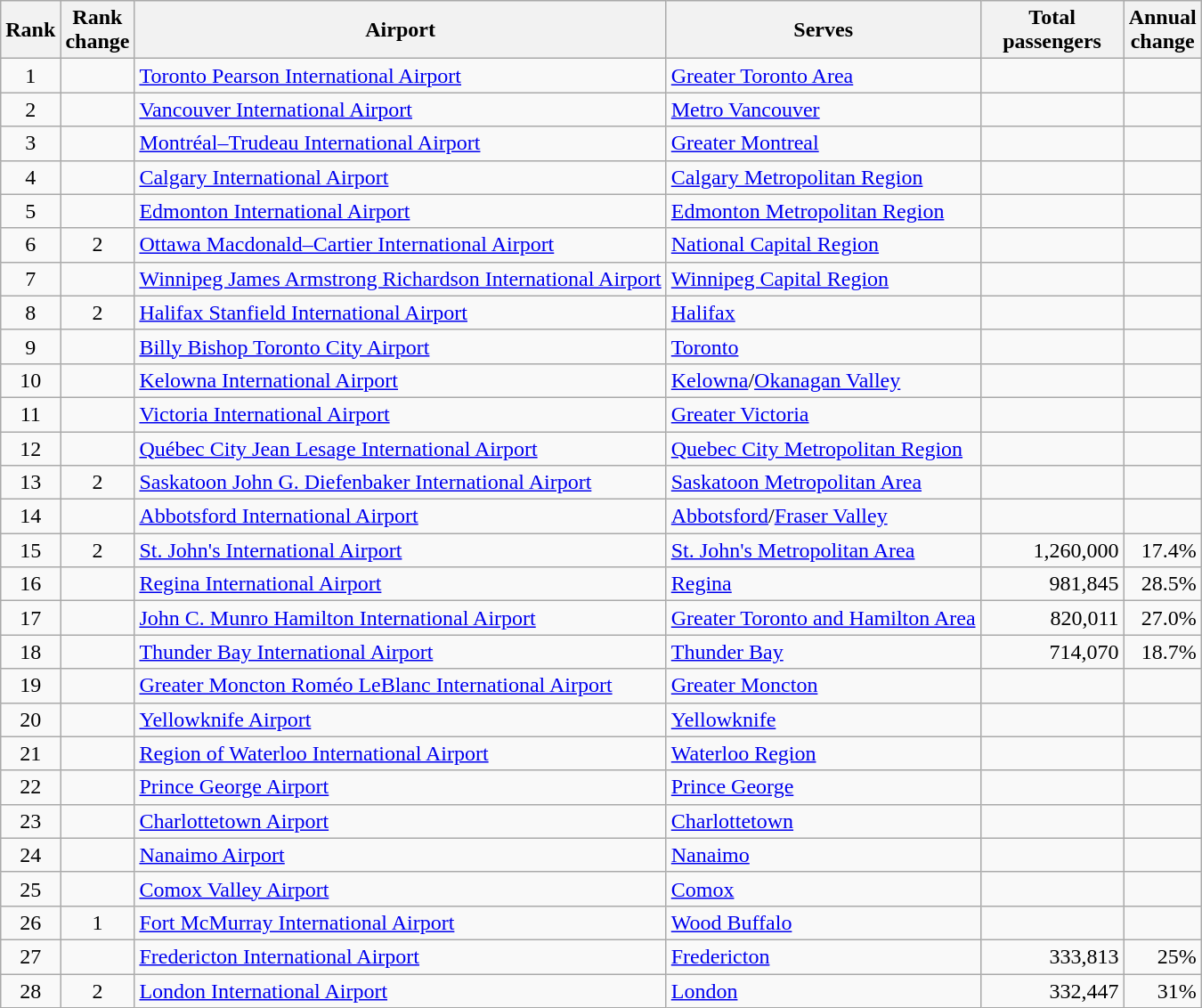<table class="wikitable sortable">
<tr>
<th>Rank</th>
<th>Rank<br>change</th>
<th>Airport</th>
<th>Serves</th>
<th style="width:100px">Total<br>passengers</th>
<th>Annual<br>change</th>
</tr>
<tr>
<td style="text-align:center;">1</td>
<td style="text-align:center;"></td>
<td><a href='#'>Toronto Pearson International Airport</a></td>
<td><a href='#'>Greater Toronto Area</a></td>
<td style="text-align:right;"></td>
<td style="text-align:right;"> </td>
</tr>
<tr>
<td style="text-align:center;">2</td>
<td style="text-align:center;"></td>
<td><a href='#'>Vancouver International Airport</a></td>
<td><a href='#'>Metro Vancouver</a></td>
<td style="text-align:right;"></td>
<td style="text-align:right;"> </td>
</tr>
<tr>
<td style="text-align:center;">3</td>
<td style="text-align:center;"></td>
<td><a href='#'>Montréal–Trudeau International Airport</a></td>
<td><a href='#'>Greater Montreal</a></td>
<td style="text-align:right;"></td>
<td style="text-align:right;"> </td>
</tr>
<tr>
<td style="text-align:center;">4</td>
<td style="text-align:center;"></td>
<td><a href='#'>Calgary International Airport</a></td>
<td><a href='#'>Calgary Metropolitan Region</a></td>
<td style="text-align:right;"></td>
<td style="text-align:right;"> </td>
</tr>
<tr>
<td style="text-align:center;">5</td>
<td style="text-align:center;"></td>
<td><a href='#'>Edmonton International Airport</a></td>
<td><a href='#'>Edmonton Metropolitan Region</a></td>
<td style="text-align:right;"></td>
<td style="text-align:right;"> </td>
</tr>
<tr>
<td style="text-align:center;">6</td>
<td style="text-align:center;">2</td>
<td><a href='#'>Ottawa Macdonald–Cartier International Airport</a></td>
<td><a href='#'>National Capital Region</a></td>
<td style="text-align:right;"></td>
<td style="text-align:right;"> </td>
</tr>
<tr>
<td style="text-align:center;">7</td>
<td style="text-align:center;"></td>
<td><a href='#'>Winnipeg James Armstrong Richardson International Airport</a></td>
<td><a href='#'>Winnipeg Capital Region</a></td>
<td style="text-align:right;"></td>
<td style="text-align:right;"> </td>
</tr>
<tr>
<td style="text-align:center;">8</td>
<td style="text-align:center;">2</td>
<td><a href='#'>Halifax Stanfield International Airport</a></td>
<td><a href='#'>Halifax</a></td>
<td style="text-align:right;"></td>
<td style="text-align:right;"> </td>
</tr>
<tr>
<td style="text-align:center;">9</td>
<td style="text-align:center;"></td>
<td><a href='#'>Billy Bishop Toronto City Airport</a></td>
<td><a href='#'>Toronto</a></td>
<td style="text-align:right;"></td>
<td style="text-align:right;"> </td>
</tr>
<tr>
<td style="text-align:center;">10</td>
<td style="text-align:center;"></td>
<td><a href='#'>Kelowna International Airport</a></td>
<td><a href='#'>Kelowna</a>/<a href='#'>Okanagan Valley</a></td>
<td style="text-align:right;"></td>
<td style="text-align:right;"> </td>
</tr>
<tr>
<td style="text-align:center;">11</td>
<td style="text-align:center;"></td>
<td><a href='#'>Victoria International Airport</a></td>
<td><a href='#'>Greater Victoria</a></td>
<td style="text-align:right;"></td>
<td style="text-align:right;"> </td>
</tr>
<tr>
<td style="text-align:center;">12</td>
<td style="text-align:center;"></td>
<td><a href='#'>Québec City Jean Lesage International Airport</a></td>
<td><a href='#'> Quebec City Metropolitan Region</a></td>
<td style="text-align:right;"></td>
<td style="text-align:right;"> </td>
</tr>
<tr>
<td style="text-align:center;">13</td>
<td style="text-align:center;">2</td>
<td><a href='#'>Saskatoon John G. Diefenbaker International Airport</a></td>
<td><a href='#'> Saskatoon Metropolitan Area</a></td>
<td style="text-align:right;"></td>
<td style="text-align:right;"> </td>
</tr>
<tr>
<td style="text-align:center;">14</td>
<td style="text-align:center;"></td>
<td><a href='#'>Abbotsford International Airport</a></td>
<td><a href='#'>Abbotsford</a>/<a href='#'>Fraser Valley</a></td>
<td style="text-align:right;"></td>
<td style="text-align:right;"> </td>
</tr>
<tr>
<td style="text-align:center;">15</td>
<td style="text-align:center;">2</td>
<td><a href='#'>St. John's International Airport</a></td>
<td><a href='#'> St. John's Metropolitan Area</a></td>
<td style="text-align:right;">1,260,000</td>
<td style="text-align:right;">17.4% </td>
</tr>
<tr>
<td style="text-align:center;">16</td>
<td style="text-align:center;"></td>
<td><a href='#'>Regina International Airport</a></td>
<td><a href='#'>Regina</a></td>
<td style="text-align:right;">981,845</td>
<td style="text-align:right;">28.5% </td>
</tr>
<tr>
<td style="text-align:center;">17</td>
<td style="text-align:center;"></td>
<td><a href='#'>John C. Munro Hamilton International Airport</a></td>
<td><a href='#'>Greater Toronto and Hamilton Area</a></td>
<td style="text-align:right;">820,011</td>
<td style="text-align:right;"> 27.0% </td>
</tr>
<tr>
<td style="text-align:center;">18</td>
<td style="text-align:center;"></td>
<td><a href='#'>Thunder Bay International Airport</a></td>
<td><a href='#'>Thunder Bay</a></td>
<td style="text-align:right;">714,070</td>
<td style="text-align:right;">18.7% </td>
</tr>
<tr>
<td style="text-align:center;">19</td>
<td style="text-align:center;"></td>
<td><a href='#'>Greater Moncton Roméo LeBlanc International Airport</a></td>
<td><a href='#'>Greater Moncton</a></td>
<td style="text-align:right;"></td>
<td style="text-align:right;"> </td>
</tr>
<tr>
<td style="text-align:center;">20</td>
<td style="text-align:center;"></td>
<td><a href='#'>Yellowknife Airport</a></td>
<td><a href='#'>Yellowknife</a></td>
<td style="text-align:right;"></td>
<td style="text-align:right;"> </td>
</tr>
<tr>
<td style="text-align:center;">21</td>
<td style="text-align:center;"></td>
<td><a href='#'>Region of Waterloo International Airport</a></td>
<td><a href='#'>Waterloo Region</a></td>
<td style="text-align:right;"></td>
<td style="text-align:right;"> </td>
</tr>
<tr>
<td style="text-align:center;">22</td>
<td style="text-align:center;"></td>
<td><a href='#'>Prince George Airport</a></td>
<td><a href='#'>Prince George</a></td>
<td style="text-align:right;"></td>
<td style="text-align:right;"> </td>
</tr>
<tr>
<td style="text-align:center;">23</td>
<td style="text-align:center;"></td>
<td><a href='#'>Charlottetown Airport</a></td>
<td><a href='#'>Charlottetown</a></td>
<td style="text-align:right;"></td>
<td style="text-align:right;"> </td>
</tr>
<tr>
<td style="text-align:center;">24</td>
<td style="text-align:center;"></td>
<td><a href='#'>Nanaimo Airport</a></td>
<td><a href='#'>Nanaimo</a></td>
<td style="text-align:right;"></td>
<td style="text-align:right;"></td>
</tr>
<tr>
<td style="text-align:center;">25</td>
<td style="text-align:center;"></td>
<td><a href='#'>Comox Valley Airport</a></td>
<td><a href='#'>Comox</a></td>
<td style="text-align:right;"></td>
<td style="text-align:right;"> </td>
</tr>
<tr>
<td style="text-align:center;">26</td>
<td style="text-align:center;">1</td>
<td><a href='#'>Fort McMurray International Airport</a></td>
<td><a href='#'> Wood Buffalo</a></td>
<td style="text-align:right;"></td>
<td style="text-align:right;"> </td>
</tr>
<tr>
<td style="text-align:center;">27</td>
<td style="text-align:center;"></td>
<td><a href='#'>Fredericton International Airport</a></td>
<td><a href='#'>Fredericton</a></td>
<td style="text-align:right;">333,813</td>
<td style="text-align:right;">25% </td>
</tr>
<tr>
<td style="text-align:center;">28</td>
<td style="text-align:center;">2</td>
<td><a href='#'>London International Airport</a></td>
<td><a href='#'>London</a></td>
<td style="text-align:right;">332,447</td>
<td style="text-align:right;">31% </td>
</tr>
</table>
